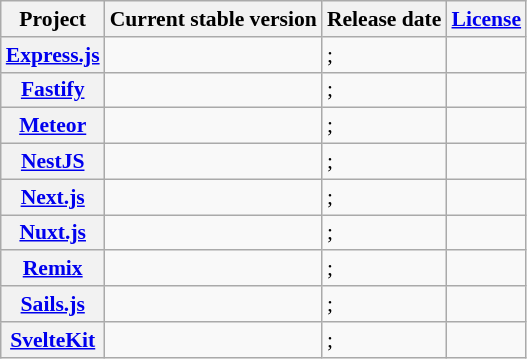<table class="wikitable sortable sort-under" style="font-size: 90%">
<tr>
<th>Project</th>
<th>Current stable version</th>
<th>Release date</th>
<th><a href='#'>License</a></th>
</tr>
<tr>
<th><a href='#'>Express.js</a></th>
<td></td>
<td>; </td>
<td></td>
</tr>
<tr>
<th><a href='#'>Fastify</a></th>
<td></td>
<td>; </td>
<td></td>
</tr>
<tr>
<th><a href='#'>Meteor</a></th>
<td></td>
<td>; </td>
<td></td>
</tr>
<tr>
<th><a href='#'>NestJS</a></th>
<td></td>
<td>; </td>
<td></td>
</tr>
<tr>
<th><a href='#'>Next.js</a></th>
<td></td>
<td>; </td>
<td></td>
</tr>
<tr>
<th><a href='#'>Nuxt.js</a></th>
<td></td>
<td>; </td>
<td></td>
</tr>
<tr>
<th><a href='#'>Remix</a></th>
<td></td>
<td>; </td>
<td></td>
</tr>
<tr>
<th><a href='#'>Sails.js</a></th>
<td></td>
<td>; </td>
<td></td>
</tr>
<tr>
<th><a href='#'>SvelteKit</a></th>
<td></td>
<td>; </td>
<td></td>
</tr>
</table>
